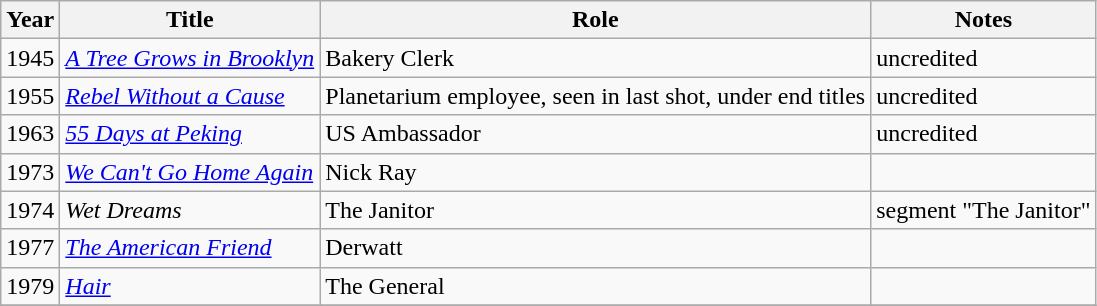<table class="wikitable sortable">
<tr>
<th>Year</th>
<th>Title</th>
<th>Role</th>
<th>Notes</th>
</tr>
<tr>
<td>1945</td>
<td><em><a href='#'>A Tree Grows in Brooklyn</a></em></td>
<td>Bakery Clerk</td>
<td>uncredited</td>
</tr>
<tr>
<td>1955</td>
<td><em><a href='#'>Rebel Without a Cause</a></em></td>
<td>Planetarium employee, seen in last shot, under end titles</td>
<td>uncredited</td>
</tr>
<tr>
<td>1963</td>
<td><em><a href='#'>55 Days at Peking</a></em></td>
<td>US Ambassador</td>
<td>uncredited</td>
</tr>
<tr>
<td>1973</td>
<td><em><a href='#'>We Can't Go Home Again</a></em></td>
<td>Nick Ray</td>
<td></td>
</tr>
<tr>
<td>1974</td>
<td><em>Wet Dreams</em></td>
<td>The Janitor</td>
<td>segment "The Janitor"</td>
</tr>
<tr>
<td>1977</td>
<td><em><a href='#'>The American Friend</a></em></td>
<td>Derwatt</td>
<td></td>
</tr>
<tr>
<td>1979</td>
<td><em><a href='#'>Hair</a></em></td>
<td>The General</td>
<td></td>
</tr>
<tr>
</tr>
</table>
